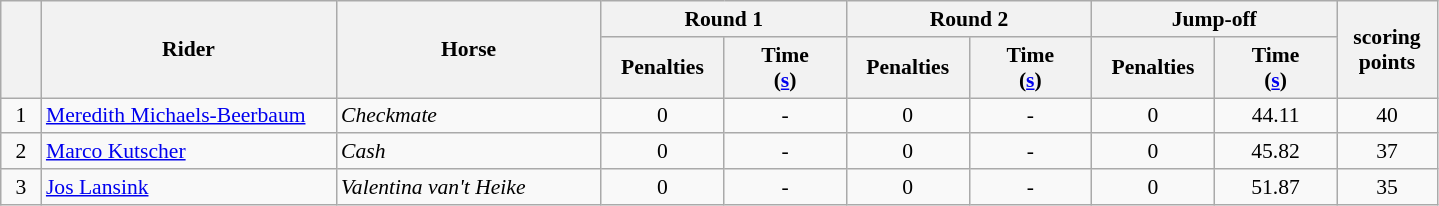<table class="wikitable" style="font-size: 90%">
<tr>
<th rowspan=2 width=20></th>
<th rowspan=2 width=190>Rider</th>
<th rowspan=2 width=170>Horse</th>
<th colspan=2>Round 1</th>
<th colspan=2>Round 2</th>
<th colspan=2>Jump-off</th>
<th rowspan=2 width=60>scoring<br>points</th>
</tr>
<tr>
<th width=75>Penalties</th>
<th width=75>Time<br>(<a href='#'>s</a>)</th>
<th width=75>Penalties</th>
<th width=75>Time<br>(<a href='#'>s</a>)</th>
<th width=75>Penalties</th>
<th width=75>Time<br>(<a href='#'>s</a>)</th>
</tr>
<tr>
<td align=center>1</td>
<td> <a href='#'>Meredith Michaels-Beerbaum</a></td>
<td><em>Checkmate</em></td>
<td align=center>0</td>
<td align=center>-</td>
<td align=center>0</td>
<td align=center>-</td>
<td align=center>0</td>
<td align=center>44.11</td>
<td align=center>40</td>
</tr>
<tr>
<td align=center>2</td>
<td> <a href='#'>Marco Kutscher</a></td>
<td><em>Cash</em></td>
<td align=center>0</td>
<td align=center>-</td>
<td align=center>0</td>
<td align=center>-</td>
<td align=center>0</td>
<td align=center>45.82</td>
<td align=center>37</td>
</tr>
<tr>
<td align=center>3</td>
<td> <a href='#'>Jos Lansink</a></td>
<td><em>Valentina van't Heike</em></td>
<td align=center>0</td>
<td align=center>-</td>
<td align=center>0</td>
<td align=center>-</td>
<td align=center>0</td>
<td align=center>51.87</td>
<td align=center>35</td>
</tr>
</table>
